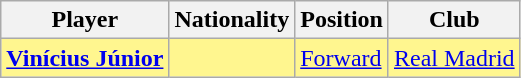<table class="wikitable">
<tr>
<th scope="col">Player</th>
<th scope="col">Nationality</th>
<th scope="col">Position</th>
<th scope="col">Club</th>
</tr>
<tr style="background-color:#FFF68F">
<td><strong><a href='#'>Vinícius Júnior</a></strong></td>
<td></td>
<td><a href='#'>Forward</a></td>
<td> <a href='#'>Real Madrid</a></td>
</tr>
</table>
